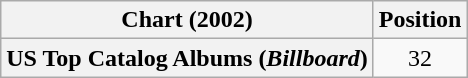<table class="wikitable plainrowheaders" style="text-align:center">
<tr>
<th scope="col">Chart (2002)</th>
<th scope="col">Position</th>
</tr>
<tr>
<th scope="row">US Top Catalog Albums (<em>Billboard</em>)</th>
<td>32</td>
</tr>
</table>
